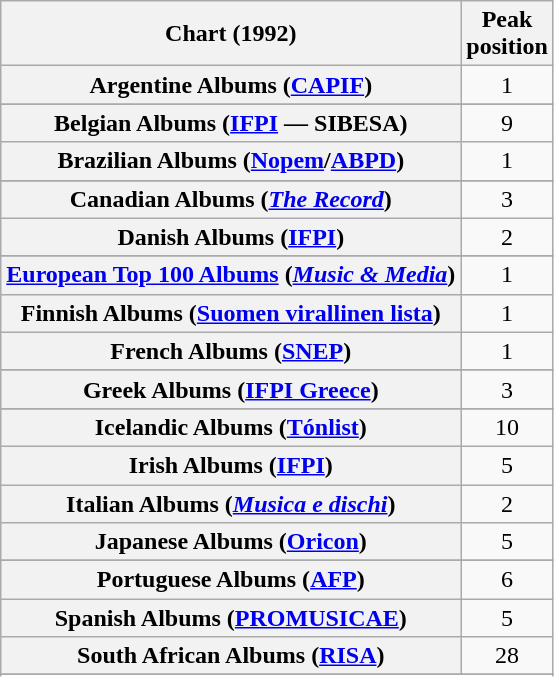<table class="wikitable plainrowheaders sortable" style="text-align:center;">
<tr>
<th scope="col">Chart (1992)</th>
<th scope="col">Peak<br>position</th>
</tr>
<tr>
<th scope="row">Argentine Albums (<a href='#'>CAPIF</a>)</th>
<td>1</td>
</tr>
<tr>
</tr>
<tr>
</tr>
<tr>
<th scope="row">Belgian Albums (<a href='#'>IFPI</a> — SIBESA)</th>
<td>9</td>
</tr>
<tr>
<th scope="row">Brazilian Albums (<a href='#'>Nopem</a>/<a href='#'>ABPD</a>)</th>
<td>1</td>
</tr>
<tr>
</tr>
<tr>
<th scope="row">Canadian Albums (<a href='#'><em>The Record</em></a>)</th>
<td>3</td>
</tr>
<tr>
<th scope="row">Danish Albums (<a href='#'>IFPI</a>)</th>
<td>2</td>
</tr>
<tr>
</tr>
<tr>
<th scope="row"><a href='#'>European Top 100 Albums</a> (<em><a href='#'>Music & Media</a></em>)</th>
<td>1</td>
</tr>
<tr>
<th scope="row">Finnish Albums (<a href='#'>Suomen virallinen lista</a>)</th>
<td>1</td>
</tr>
<tr>
<th scope="row">French Albums (<a href='#'>SNEP</a>)</th>
<td>1</td>
</tr>
<tr>
</tr>
<tr>
<th scope="row">Greek Albums (<a href='#'>IFPI Greece</a>)</th>
<td>3</td>
</tr>
<tr>
</tr>
<tr>
<th scope="row">Icelandic Albums (<a href='#'>Tónlist</a>)</th>
<td>10</td>
</tr>
<tr>
<th scope="row">Irish Albums (<a href='#'>IFPI</a>)</th>
<td>5</td>
</tr>
<tr>
<th scope="row">Italian Albums (<em><a href='#'>Musica e dischi</a></em>)</th>
<td>2</td>
</tr>
<tr>
<th scope="row">Japanese Albums (<a href='#'>Oricon</a>)</th>
<td>5</td>
</tr>
<tr>
</tr>
<tr>
</tr>
<tr>
<th scope="row">Portuguese Albums (<a href='#'>AFP</a>)</th>
<td>6</td>
</tr>
<tr>
<th scope="row">Spanish Albums (<a href='#'>PROMUSICAE</a>)</th>
<td>5</td>
</tr>
<tr>
<th scope="row">South African Albums (<a href='#'>RISA</a>)</th>
<td align="center">28</td>
</tr>
<tr>
</tr>
<tr>
</tr>
<tr>
</tr>
<tr>
</tr>
</table>
